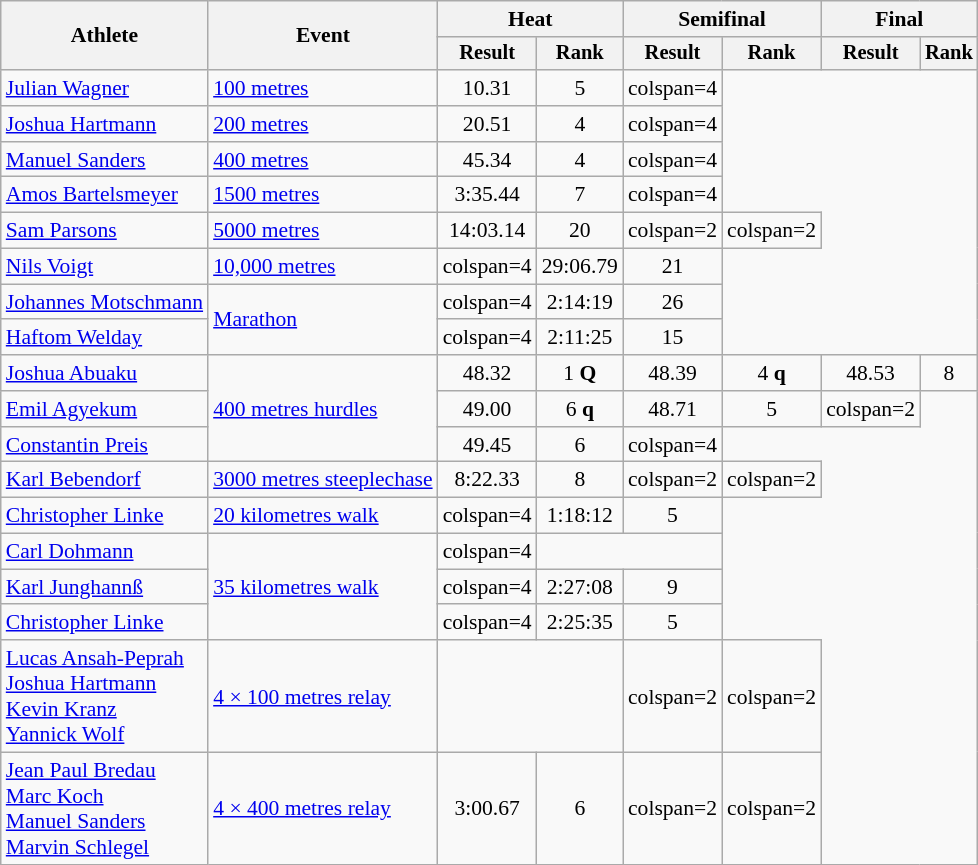<table class="wikitable" style="font-size:90%">
<tr>
<th rowspan="2">Athlete</th>
<th rowspan="2">Event</th>
<th colspan="2">Heat</th>
<th colspan="2">Semifinal</th>
<th colspan="2">Final</th>
</tr>
<tr style="font-size:95%">
<th>Result</th>
<th>Rank</th>
<th>Result</th>
<th>Rank</th>
<th>Result</th>
<th>Rank</th>
</tr>
<tr align=center>
<td align=left><a href='#'>Julian Wagner</a></td>
<td align=left><a href='#'>100 metres</a></td>
<td>10.31</td>
<td>5</td>
<td>colspan=4 </td>
</tr>
<tr align=center>
<td align=left><a href='#'>Joshua Hartmann</a></td>
<td align=left><a href='#'>200 metres</a></td>
<td>20.51</td>
<td>4</td>
<td>colspan=4 </td>
</tr>
<tr align=center>
<td align=left><a href='#'>Manuel Sanders</a></td>
<td align=left><a href='#'>400 metres</a></td>
<td>45.34</td>
<td>4</td>
<td>colspan=4 </td>
</tr>
<tr align=center>
<td align=left><a href='#'>Amos Bartelsmeyer</a></td>
<td align=left><a href='#'>1500 metres</a></td>
<td>3:35.44</td>
<td>7</td>
<td>colspan=4 </td>
</tr>
<tr align=center>
<td align=left><a href='#'>Sam Parsons</a></td>
<td align=left><a href='#'>5000 metres</a></td>
<td>14:03.14</td>
<td>20</td>
<td>colspan=2</td>
<td>colspan=2</td>
</tr>
<tr align=center>
<td align=left><a href='#'>Nils Voigt</a></td>
<td align=left><a href='#'>10,000 metres</a></td>
<td>colspan=4</td>
<td>29:06.79</td>
<td>21</td>
</tr>
<tr align=center>
<td align=left><a href='#'>Johannes Motschmann</a></td>
<td align=left rowspan=2><a href='#'>Marathon</a></td>
<td>colspan=4</td>
<td>2:14:19</td>
<td>26</td>
</tr>
<tr align=center>
<td align=left><a href='#'>Haftom Welday</a></td>
<td>colspan=4</td>
<td>2:11:25</td>
<td>15</td>
</tr>
<tr align=center>
<td align=left><a href='#'>Joshua Abuaku</a></td>
<td align=left rowspan=3><a href='#'>400 metres hurdles</a></td>
<td>48.32 </td>
<td>1 <strong>Q</strong></td>
<td>48.39</td>
<td>4 <strong>q</strong></td>
<td>48.53</td>
<td>8</td>
</tr>
<tr align=center>
<td align=left><a href='#'>Emil Agyekum</a></td>
<td>49.00</td>
<td>6 <strong>q</strong></td>
<td>48.71 </td>
<td>5</td>
<td>colspan=2 </td>
</tr>
<tr align=center>
<td align=left><a href='#'>Constantin Preis</a></td>
<td>49.45</td>
<td>6</td>
<td>colspan=4 </td>
</tr>
<tr align=center>
<td align=left><a href='#'>Karl Bebendorf</a></td>
<td align=left><a href='#'>3000 metres steeplechase</a></td>
<td>8:22.33</td>
<td>8</td>
<td>colspan=2</td>
<td>colspan=2 </td>
</tr>
<tr align=center>
<td align=left><a href='#'>Christopher Linke</a></td>
<td align=left><a href='#'>20 kilometres walk</a></td>
<td>colspan=4</td>
<td>1:18:12 <strong></strong></td>
<td>5</td>
</tr>
<tr align=center>
<td align=left><a href='#'>Carl Dohmann</a></td>
<td align=left rowspan=3><a href='#'>35 kilometres walk</a></td>
<td>colspan=4</td>
<td colspan=2></td>
</tr>
<tr align=center>
<td align=left><a href='#'>Karl Junghannß</a></td>
<td>colspan=4</td>
<td>2:27:08 </td>
<td>9</td>
</tr>
<tr align=center>
<td align=left><a href='#'>Christopher Linke</a></td>
<td>colspan=4</td>
<td>2:25:35 <strong></strong></td>
<td>5</td>
</tr>
<tr align=center>
<td align=left><a href='#'>Lucas Ansah-Peprah</a><br><a href='#'>Joshua Hartmann</a><br><a href='#'>Kevin Kranz</a><br><a href='#'>Yannick Wolf</a></td>
<td align=left><a href='#'>4 × 100 metres relay</a></td>
<td colspan=2></td>
<td>colspan=2</td>
<td>colspan=2 </td>
</tr>
<tr align=center>
<td align=left><a href='#'>Jean Paul Bredau</a><br><a href='#'>Marc Koch</a><br><a href='#'>Manuel Sanders</a><br><a href='#'>Marvin Schlegel</a></td>
<td align=left><a href='#'>4 × 400 metres relay</a></td>
<td>3:00.67 </td>
<td>6</td>
<td>colspan=2</td>
<td>colspan=2 </td>
</tr>
</table>
